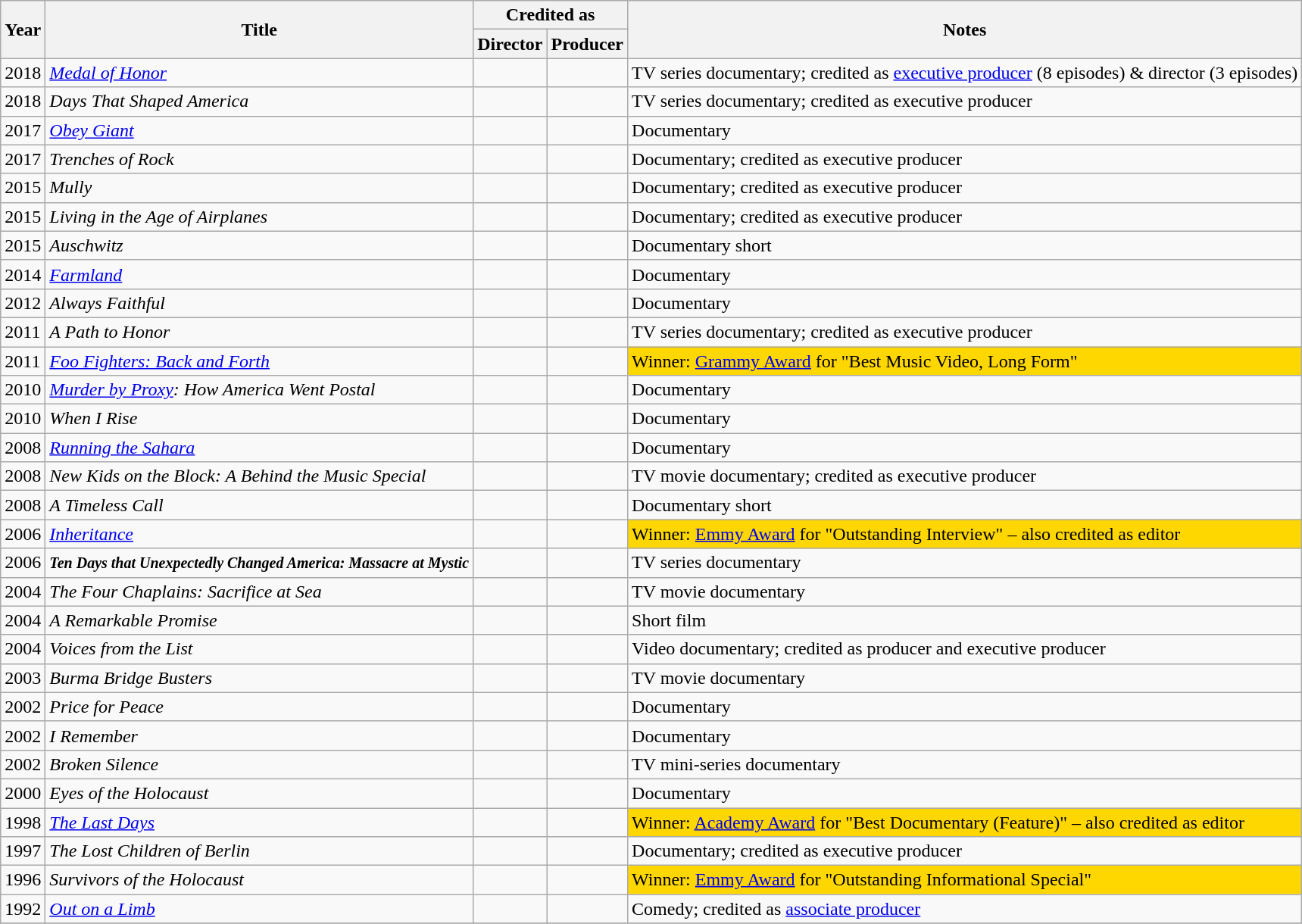<table class="wikitable plainrowheaders sortable">
<tr>
<th scope="col" rowspan="2">Year</th>
<th scope="col" rowspan="2">Title</th>
<th scope="col" colspan="2">Credited as</th>
<th scope="col" class="unsortable" rowspan="2">Notes</th>
</tr>
<tr>
<th scope="col">Director</th>
<th scope="col">Producer</th>
</tr>
<tr>
<td>2018</td>
<td><em><a href='#'>Medal of Honor</a></em></td>
<td></td>
<td></td>
<td>TV series documentary; credited as <a href='#'>executive producer</a> (8 episodes) & director (3 episodes)</td>
</tr>
<tr>
<td>2018</td>
<td><em>Days That Shaped America</em></td>
<td></td>
<td></td>
<td>TV series documentary; credited as executive producer</td>
</tr>
<tr>
<td>2017</td>
<td><em><a href='#'>Obey Giant</a></em></td>
<td></td>
<td></td>
<td>Documentary</td>
</tr>
<tr>
<td>2017</td>
<td><em>Trenches of Rock</em></td>
<td></td>
<td></td>
<td>Documentary; credited as executive producer</td>
</tr>
<tr>
<td>2015</td>
<td><em>Mully</em></td>
<td></td>
<td></td>
<td>Documentary; credited as executive producer</td>
</tr>
<tr>
<td>2015</td>
<td><em>Living in the Age of Airplanes</em></td>
<td></td>
<td></td>
<td>Documentary; credited as executive producer</td>
</tr>
<tr>
<td>2015</td>
<td><em>Auschwitz</em></td>
<td></td>
<td></td>
<td>Documentary short</td>
</tr>
<tr>
<td>2014</td>
<td><em><a href='#'>Farmland</a></em></td>
<td></td>
<td></td>
<td>Documentary</td>
</tr>
<tr>
<td>2012</td>
<td><em>Always Faithful</em></td>
<td></td>
<td></td>
<td>Documentary</td>
</tr>
<tr>
<td>2011</td>
<td><em>A Path to Honor</em></td>
<td></td>
<td></td>
<td>TV series documentary; credited as executive producer</td>
</tr>
<tr>
<td>2011</td>
<td><em><a href='#'>Foo Fighters: Back and Forth</a></em></td>
<td></td>
<td></td>
<td style="background:Gold">Winner: <a href='#'>Grammy Award</a> for "Best Music Video, Long Form"</td>
</tr>
<tr>
<td>2010</td>
<td><em><a href='#'>Murder by Proxy</a>: How America Went Postal</em></td>
<td></td>
<td></td>
<td>Documentary</td>
</tr>
<tr>
<td>2010</td>
<td><em>When I Rise</em></td>
<td></td>
<td></td>
<td>Documentary</td>
</tr>
<tr>
<td>2008</td>
<td><em><a href='#'>Running the Sahara</a></em></td>
<td></td>
<td></td>
<td>Documentary</td>
</tr>
<tr>
<td>2008</td>
<td><em>New Kids on the Block: A Behind the Music Special</em></td>
<td></td>
<td></td>
<td>TV movie documentary; credited as executive producer</td>
</tr>
<tr>
<td>2008</td>
<td><em>A Timeless Call</em></td>
<td></td>
<td></td>
<td>Documentary short</td>
</tr>
<tr>
<td>2006</td>
<td><em><a href='#'>Inheritance</a></em></td>
<td></td>
<td></td>
<td style="background:Gold">Winner: <a href='#'>Emmy Award</a> for "Outstanding Interview" – also credited as editor</td>
</tr>
<tr>
<td>2006</td>
<td><strong><small><em>Ten Days that Unexpectedly Changed America: Massacre at Mystic</em></small></strong></td>
<td></td>
<td></td>
<td>TV series documentary</td>
</tr>
<tr>
<td>2004</td>
<td><em>The Four Chaplains: Sacrifice at Sea</em></td>
<td></td>
<td></td>
<td>TV movie documentary</td>
</tr>
<tr>
<td>2004</td>
<td><em>A Remarkable Promise</em></td>
<td></td>
<td></td>
<td>Short film</td>
</tr>
<tr>
<td>2004</td>
<td><em>Voices from the List</em></td>
<td></td>
<td></td>
<td>Video documentary; credited as producer and executive producer</td>
</tr>
<tr>
<td>2003</td>
<td><em>Burma Bridge Busters</em></td>
<td></td>
<td></td>
<td>TV movie documentary</td>
</tr>
<tr>
<td>2002</td>
<td><em>Price for Peace</em></td>
<td></td>
<td></td>
<td>Documentary</td>
</tr>
<tr>
<td>2002</td>
<td><em>I Remember</em></td>
<td></td>
<td></td>
<td>Documentary</td>
</tr>
<tr>
<td>2002</td>
<td><em>Broken Silence</em></td>
<td></td>
<td></td>
<td>TV mini-series documentary</td>
</tr>
<tr>
<td>2000</td>
<td><em>Eyes of the Holocaust</em></td>
<td></td>
<td></td>
<td>Documentary</td>
</tr>
<tr>
<td>1998</td>
<td><em><a href='#'>The Last Days</a></em></td>
<td></td>
<td></td>
<td style="background:Gold">Winner: <a href='#'>Academy Award</a> for "Best Documentary (Feature)" – also credited as editor</td>
</tr>
<tr>
<td>1997</td>
<td><em>The Lost Children of Berlin</em></td>
<td></td>
<td></td>
<td>Documentary; credited as executive producer</td>
</tr>
<tr>
<td>1996</td>
<td><em>Survivors of the Holocaust</em></td>
<td></td>
<td></td>
<td style="background:Gold">Winner: <a href='#'>Emmy Award</a> for "Outstanding Informational Special"</td>
</tr>
<tr>
<td>1992</td>
<td><em><a href='#'>Out on a Limb</a></em></td>
<td></td>
<td></td>
<td>Comedy; credited as <a href='#'>associate producer</a></td>
</tr>
<tr>
</tr>
</table>
